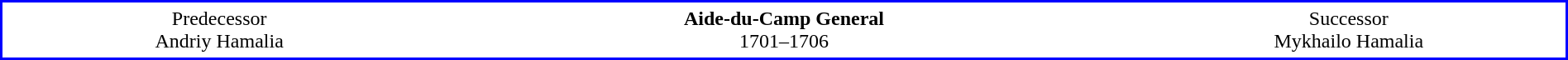<table style="clear:both; background-color: white; border-style: solid; border-color:blue; border-width:2px; vertical-align:top; text-align:center; border-collapse: collapse;width:100%;margin-top:3px;" cellpadding="4" cellspacing"0">
<tr>
<td width="25%">Predecessor<br>Andriy Hamalia</td>
<td width="10%"></td>
<td width="20%"><strong>Aide-du-Camp General</strong><br>1701–1706</td>
<td width="10%"></td>
<td width="25%">Successor<br>Mykhailo Hamalia</td>
</tr>
</table>
